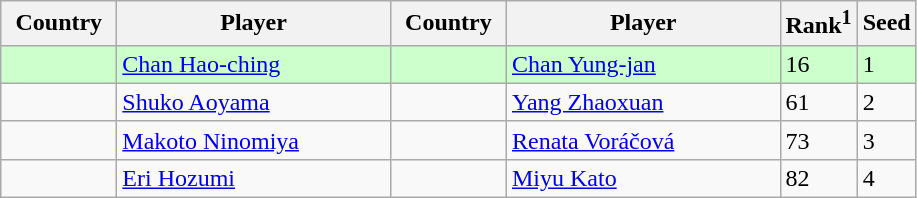<table class="sortable wikitable">
<tr>
<th width="70">Country</th>
<th width="175">Player</th>
<th width="70">Country</th>
<th width="175">Player</th>
<th>Rank<sup>1</sup></th>
<th>Seed</th>
</tr>
<tr style="background:#cfc;">
<td></td>
<td><a href='#'>Chan Hao-ching</a></td>
<td></td>
<td><a href='#'>Chan Yung-jan</a></td>
<td>16</td>
<td>1</td>
</tr>
<tr>
<td></td>
<td><a href='#'>Shuko Aoyama</a></td>
<td></td>
<td><a href='#'>Yang Zhaoxuan</a></td>
<td>61</td>
<td>2</td>
</tr>
<tr>
<td></td>
<td><a href='#'>Makoto Ninomiya</a></td>
<td></td>
<td><a href='#'>Renata Voráčová</a></td>
<td>73</td>
<td>3</td>
</tr>
<tr>
<td></td>
<td><a href='#'>Eri Hozumi</a></td>
<td></td>
<td><a href='#'>Miyu Kato</a></td>
<td>82</td>
<td>4</td>
</tr>
</table>
